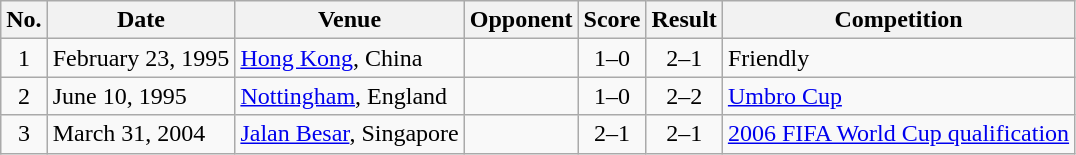<table class="wikitable sortable">
<tr>
<th scope="col">No.</th>
<th scope="col">Date</th>
<th scope="col">Venue</th>
<th scope="col">Opponent</th>
<th scope="col">Score</th>
<th scope="col">Result</th>
<th scope="col">Competition</th>
</tr>
<tr>
<td style="text-align:center">1</td>
<td>February 23, 1995</td>
<td><a href='#'>Hong Kong</a>, China</td>
<td></td>
<td style="text-align:center">1–0</td>
<td style="text-align:center">2–1</td>
<td>Friendly</td>
</tr>
<tr>
<td style="text-align:center">2</td>
<td>June 10, 1995</td>
<td><a href='#'>Nottingham</a>, England</td>
<td></td>
<td style="text-align:center">1–0</td>
<td style="text-align:center">2–2</td>
<td><a href='#'>Umbro Cup</a></td>
</tr>
<tr>
<td style="text-align:center">3</td>
<td>March 31, 2004</td>
<td><a href='#'>Jalan Besar</a>, Singapore</td>
<td></td>
<td style="text-align:center">2–1</td>
<td style="text-align:center">2–1</td>
<td><a href='#'>2006 FIFA World Cup qualification</a></td>
</tr>
</table>
